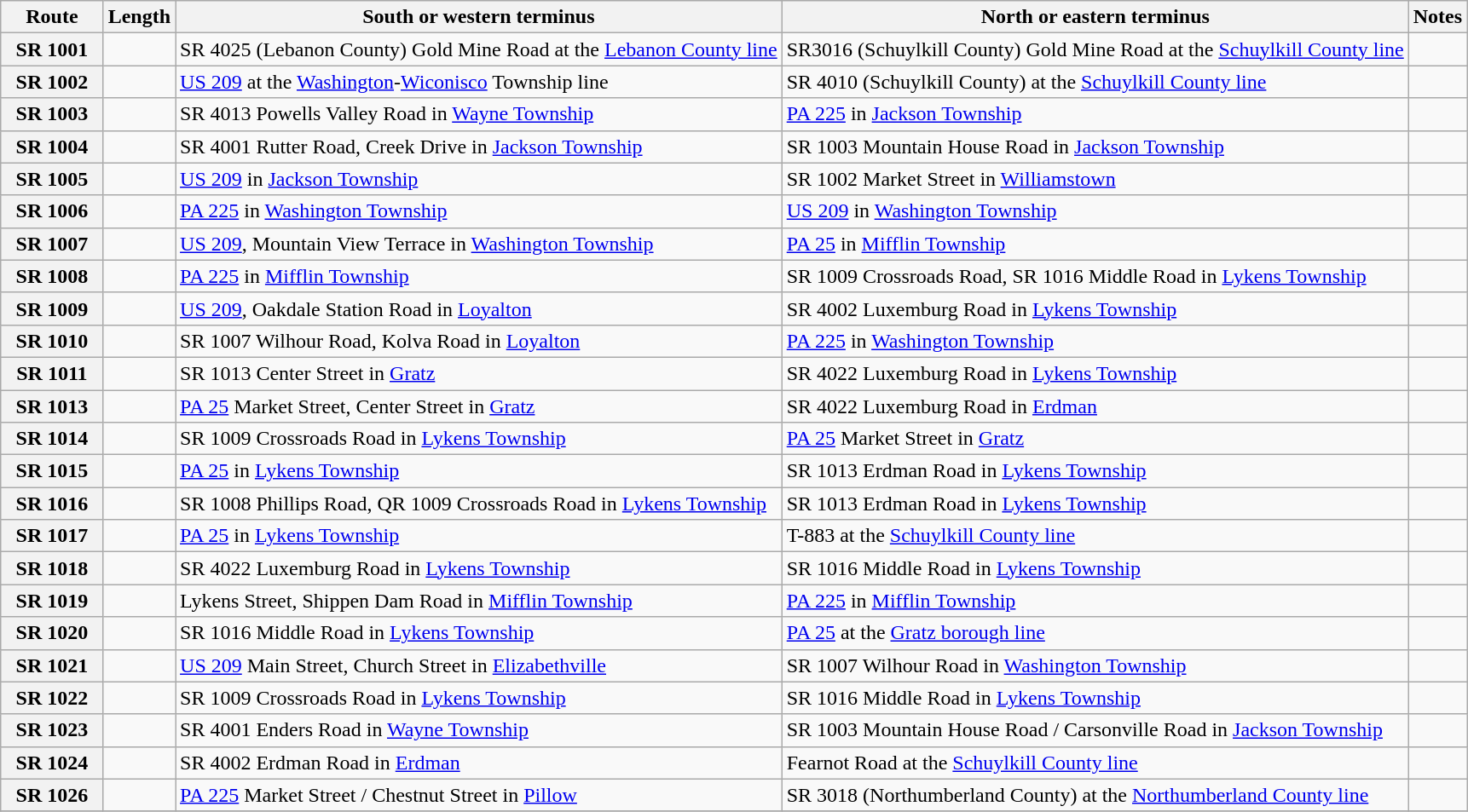<table class="wikitable">
<tr>
<th width=7%>Route</th>
<th>Length</th>
<th>South or western terminus</th>
<th>North or eastern terminus</th>
<th>Notes</th>
</tr>
<tr>
<th scope="col">SR 1001</th>
<td></td>
<td>SR 4025 (Lebanon County) Gold Mine Road at the <a href='#'>Lebanon County line</a></td>
<td>SR3016 (Schuylkill County) Gold Mine Road at the <a href='#'>Schuylkill County line</a></td>
<td></td>
</tr>
<tr>
<th scope="col">SR 1002</th>
<td></td>
<td><a href='#'>US 209</a> at the <a href='#'>Washington</a>-<a href='#'>Wiconisco</a> Township line</td>
<td>SR 4010 (Schuylkill County) at the <a href='#'>Schuylkill County line</a></td>
<td></td>
</tr>
<tr>
<th scope="col">SR 1003</th>
<td></td>
<td>SR 4013 Powells Valley Road in <a href='#'>Wayne Township</a></td>
<td><a href='#'>PA 225</a> in <a href='#'>Jackson Township</a></td>
<td></td>
</tr>
<tr>
<th scope="col">SR 1004</th>
<td></td>
<td>SR 4001 Rutter Road, Creek Drive in <a href='#'>Jackson Township</a></td>
<td>SR 1003 Mountain House Road in <a href='#'>Jackson Township</a></td>
<td></td>
</tr>
<tr>
<th scope="col">SR 1005</th>
<td></td>
<td><a href='#'>US 209</a> in <a href='#'>Jackson Township</a></td>
<td>SR 1002 Market Street in <a href='#'>Williamstown</a></td>
<td></td>
</tr>
<tr>
<th scope="col">SR 1006</th>
<td></td>
<td><a href='#'>PA 225</a> in <a href='#'>Washington Township</a></td>
<td><a href='#'>US 209</a> in <a href='#'>Washington Township</a></td>
<td></td>
</tr>
<tr>
<th scope="col">SR 1007</th>
<td></td>
<td><a href='#'>US 209</a>, Mountain View Terrace in <a href='#'>Washington Township</a></td>
<td><a href='#'>PA 25</a> in <a href='#'>Mifflin Township</a></td>
<td></td>
</tr>
<tr>
<th scope="col">SR 1008</th>
<td></td>
<td><a href='#'>PA 225</a> in <a href='#'>Mifflin Township</a></td>
<td>SR 1009 Crossroads Road, SR 1016 Middle Road in <a href='#'>Lykens Township</a></td>
<td></td>
</tr>
<tr>
<th scope="col">SR 1009</th>
<td></td>
<td><a href='#'>US 209</a>, Oakdale Station Road in <a href='#'>Loyalton</a></td>
<td>SR 4002 Luxemburg Road in <a href='#'>Lykens Township</a></td>
<td></td>
</tr>
<tr>
<th scope="col">SR 1010</th>
<td></td>
<td>SR 1007 Wilhour Road, Kolva Road in <a href='#'>Loyalton</a></td>
<td><a href='#'>PA 225</a> in <a href='#'>Washington Township</a></td>
<td></td>
</tr>
<tr>
<th scope="col">SR 1011</th>
<td></td>
<td>SR 1013 Center Street in <a href='#'>Gratz</a></td>
<td>SR 4022 Luxemburg Road in <a href='#'>Lykens Township</a></td>
<td></td>
</tr>
<tr>
<th scope="col">SR 1013</th>
<td></td>
<td><a href='#'>PA 25</a> Market Street, Center Street in <a href='#'>Gratz</a></td>
<td>SR 4022 Luxemburg Road in <a href='#'>Erdman</a></td>
<td></td>
</tr>
<tr>
<th scope="col">SR 1014</th>
<td></td>
<td>SR 1009 Crossroads Road in <a href='#'>Lykens Township</a></td>
<td><a href='#'>PA 25</a> Market Street in <a href='#'>Gratz</a></td>
<td></td>
</tr>
<tr>
<th scope="col">SR 1015</th>
<td></td>
<td><a href='#'>PA 25</a> in <a href='#'>Lykens Township</a></td>
<td>SR 1013 Erdman Road in <a href='#'>Lykens Township</a></td>
<td></td>
</tr>
<tr>
<th scope="col">SR 1016</th>
<td></td>
<td>SR 1008 Phillips Road, QR 1009 Crossroads Road in <a href='#'>Lykens Township</a></td>
<td>SR 1013 Erdman Road in <a href='#'>Lykens Township</a></td>
<td></td>
</tr>
<tr>
<th scope="col">SR 1017</th>
<td></td>
<td><a href='#'>PA 25</a> in <a href='#'>Lykens Township</a></td>
<td>T-883 at the <a href='#'>Schuylkill County line</a></td>
<td></td>
</tr>
<tr>
<th scope="col">SR 1018</th>
<td></td>
<td>SR 4022 Luxemburg Road in <a href='#'>Lykens Township</a></td>
<td>SR 1016 Middle Road in <a href='#'>Lykens Township</a></td>
<td></td>
</tr>
<tr>
<th scope="col">SR 1019</th>
<td></td>
<td>Lykens Street, Shippen Dam Road in <a href='#'>Mifflin Township</a></td>
<td><a href='#'>PA 225</a> in <a href='#'>Mifflin Township</a></td>
<td></td>
</tr>
<tr>
<th scope="col">SR 1020</th>
<td></td>
<td>SR 1016 Middle Road in <a href='#'>Lykens Township</a></td>
<td><a href='#'>PA 25</a> at the <a href='#'>Gratz borough line</a></td>
<td></td>
</tr>
<tr>
<th scope="col">SR 1021</th>
<td></td>
<td><a href='#'>US 209</a> Main Street, Church Street in <a href='#'>Elizabethville</a></td>
<td>SR 1007 Wilhour Road in <a href='#'>Washington Township</a></td>
<td></td>
</tr>
<tr>
<th scope="col">SR 1022</th>
<td></td>
<td>SR 1009 Crossroads Road in <a href='#'>Lykens Township</a></td>
<td>SR 1016 Middle Road in <a href='#'>Lykens Township</a></td>
<td></td>
</tr>
<tr>
<th scope="col">SR 1023</th>
<td></td>
<td>SR 4001 Enders Road in <a href='#'>Wayne Township</a></td>
<td>SR 1003 Mountain House Road / Carsonville Road in <a href='#'>Jackson Township</a></td>
<td></td>
</tr>
<tr>
<th scope="col">SR 1024</th>
<td></td>
<td>SR 4002 Erdman Road in <a href='#'>Erdman</a></td>
<td>Fearnot Road at the <a href='#'>Schuylkill County line</a></td>
<td></td>
</tr>
<tr>
<th scope="col">SR 1026</th>
<td></td>
<td><a href='#'>PA 225</a> Market Street / Chestnut Street in <a href='#'>Pillow</a></td>
<td>SR 3018 (Northumberland County) at the <a href='#'>Northumberland County line</a></td>
<td></td>
</tr>
<tr>
</tr>
</table>
